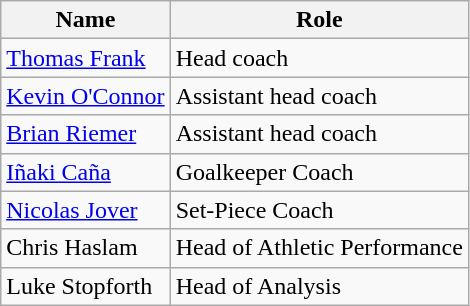<table class="wikitable">
<tr>
<th>Name</th>
<th>Role</th>
</tr>
<tr>
<td> <a href='#'>Thomas Frank</a></td>
<td>Head coach</td>
</tr>
<tr>
<td> <a href='#'>Kevin O'Connor</a></td>
<td>Assistant head coach</td>
</tr>
<tr>
<td> <a href='#'>Brian Riemer</a></td>
<td>Assistant head coach</td>
</tr>
<tr>
<td> <a href='#'>Iñaki Caña</a></td>
<td>Goalkeeper Coach</td>
</tr>
<tr>
<td> <a href='#'>Nicolas Jover</a></td>
<td>Set-Piece Coach</td>
</tr>
<tr>
<td> Chris Haslam</td>
<td>Head of Athletic Performance</td>
</tr>
<tr>
<td> Luke Stopforth</td>
<td>Head of Analysis</td>
</tr>
</table>
